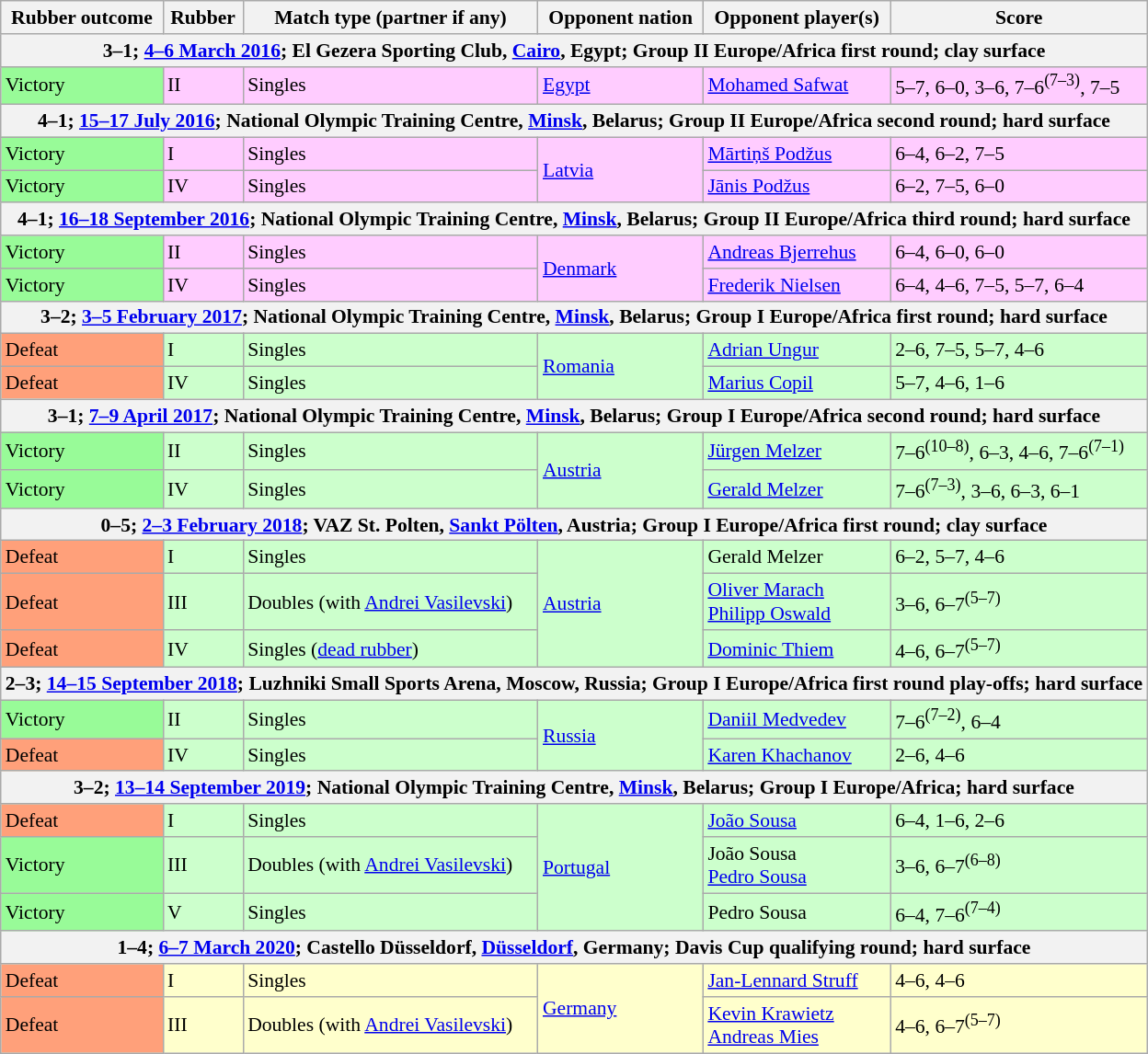<table class="wikitable" style="font-size:90%">
<tr>
<th>Rubber outcome</th>
<th>Rubber</th>
<th>Match type (partner if any)</th>
<th>Opponent nation</th>
<th>Opponent player(s)</th>
<th>Score</th>
</tr>
<tr>
<th colspan="6"><small></small>3–1; <a href='#'>4–6 March 2016</a>; El Gezera Sporting Club, <a href='#'>Cairo</a>, Egypt; Group II Europe/Africa first round; clay surface</th>
</tr>
<tr style="background:#fcf;">
<td bgcolor="98FB98">Victory</td>
<td>II</td>
<td>Singles</td>
<td> <a href='#'>Egypt</a></td>
<td><a href='#'>Mohamed Safwat</a></td>
<td>5–7, 6–0, 3–6, 7–6<sup>(7–3)</sup>, 7–5</td>
</tr>
<tr>
<th colspan="6"><small></small>4–1; <a href='#'>15–17 July 2016</a>; National Olympic Training Centre, <a href='#'>Minsk</a>, Belarus; Group II Europe/Africa second round; hard surface</th>
</tr>
<tr style="background:#fcf;">
<td bgcolor="98FB98">Victory</td>
<td>I</td>
<td>Singles</td>
<td rowspan="2"> <a href='#'>Latvia</a></td>
<td><a href='#'>Mārtiņš Podžus</a></td>
<td>6–4, 6–2, 7–5</td>
</tr>
<tr style="background:#fcf;">
<td bgcolor="98FB98">Victory</td>
<td>IV</td>
<td>Singles</td>
<td><a href='#'>Jānis Podžus</a></td>
<td>6–2, 7–5, 6–0</td>
</tr>
<tr>
<th colspan="6"><small></small>4–1; <a href='#'>16–18 September 2016</a>; National Olympic Training Centre, <a href='#'>Minsk</a>, Belarus; Group II Europe/Africa third round; hard surface</th>
</tr>
<tr style="background:#fcf;">
<td bgcolor="98FB98">Victory</td>
<td>II</td>
<td>Singles</td>
<td rowspan="2"> <a href='#'>Denmark</a></td>
<td><a href='#'>Andreas Bjerrehus</a></td>
<td>6–4, 6–0, 6–0</td>
</tr>
<tr style="background:#fcf;">
<td bgcolor="98FB98">Victory</td>
<td>IV</td>
<td>Singles</td>
<td><a href='#'>Frederik Nielsen</a></td>
<td>6–4, 4–6, 7–5, 5–7, 6–4</td>
</tr>
<tr>
<th colspan="6"><small></small>3–2; <a href='#'>3–5 February 2017</a>; National Olympic Training Centre, <a href='#'>Minsk</a>, Belarus; Group I Europe/Africa first round; hard surface</th>
</tr>
<tr style="background:#cfc;">
<td bgcolor="FFA07A">Defeat</td>
<td>I</td>
<td>Singles</td>
<td rowspan="2"> <a href='#'>Romania</a></td>
<td><a href='#'>Adrian Ungur</a></td>
<td>2–6, 7–5, 5–7, 4–6</td>
</tr>
<tr style="background:#cfc;">
<td bgcolor="FFA07A">Defeat</td>
<td>IV</td>
<td>Singles</td>
<td><a href='#'>Marius Copil</a></td>
<td>5–7, 4–6, 1–6</td>
</tr>
<tr>
<th colspan="6"><small></small>3–1; <a href='#'>7–9 April 2017</a>; National Olympic Training Centre, <a href='#'>Minsk</a>, Belarus; Group I Europe/Africa second round; hard surface</th>
</tr>
<tr style="background:#cfc;">
<td bgcolor="98FB98">Victory</td>
<td>II</td>
<td>Singles</td>
<td rowspan="2"> <a href='#'>Austria</a></td>
<td><a href='#'>Jürgen Melzer</a></td>
<td>7–6<sup>(10–8)</sup>, 6–3, 4–6, 7–6<sup>(7–1)</sup></td>
</tr>
<tr style="background:#cfc;">
<td bgcolor="98FB98">Victory</td>
<td>IV</td>
<td>Singles</td>
<td><a href='#'>Gerald Melzer</a></td>
<td>7–6<sup>(7–3)</sup>, 3–6, 6–3, 6–1</td>
</tr>
<tr>
<th colspan="6"><small></small>0–5; <a href='#'>2–3 February 2018</a>; VAZ St. Polten, <a href='#'>Sankt Pölten</a>, Austria; Group I Europe/Africa first round; clay surface</th>
</tr>
<tr style="background:#cfc;">
<td bgcolor="FFA07A">Defeat</td>
<td>I</td>
<td>Singles</td>
<td rowspan="3"> <a href='#'>Austria</a></td>
<td>Gerald Melzer</td>
<td>6–2, 5–7, 4–6</td>
</tr>
<tr style="background:#cfc;">
<td bgcolor="FFA07A">Defeat</td>
<td>III</td>
<td>Doubles (with <a href='#'>Andrei Vasilevski</a>)</td>
<td><a href='#'>Oliver Marach</a><br><a href='#'>Philipp Oswald</a></td>
<td>3–6, 6–7<sup>(5–7)</sup></td>
</tr>
<tr style="background:#cfc;">
<td bgcolor="FFA07A">Defeat</td>
<td>IV</td>
<td>Singles (<a href='#'>dead rubber</a>)</td>
<td><a href='#'>Dominic Thiem</a></td>
<td>4–6, 6–7<sup>(5–7)</sup></td>
</tr>
<tr>
<th colspan="6"><small></small>2–3; <a href='#'>14–15 September 2018</a>; Luzhniki Small Sports Arena, Moscow, Russia; Group I Europe/Africa first round play-offs; hard surface</th>
</tr>
<tr style="background:#cfc;">
<td bgcolor="98FB98">Victory</td>
<td>II</td>
<td>Singles</td>
<td rowspan="2"> <a href='#'>Russia</a></td>
<td><a href='#'>Daniil Medvedev</a></td>
<td>7–6<sup>(7–2)</sup>, 6–4</td>
</tr>
<tr style="background:#cfc;">
<td bgcolor="FFA07A">Defeat</td>
<td>IV</td>
<td>Singles</td>
<td><a href='#'>Karen Khachanov</a></td>
<td>2–6, 4–6</td>
</tr>
<tr>
<th colspan="6"><small></small>3–2; <a href='#'>13–14 September 2019</a>; National Olympic Training Centre, <a href='#'>Minsk</a>, Belarus; Group I Europe/Africa; hard surface</th>
</tr>
<tr style="background:#cfc;">
<td bgcolor="FFA07A">Defeat</td>
<td>I</td>
<td>Singles</td>
<td rowspan="3"> <a href='#'>Portugal</a></td>
<td><a href='#'>João Sousa</a></td>
<td>6–4, 1–6, 2–6</td>
</tr>
<tr style="background:#cfc;">
<td bgcolor="98FB98">Victory</td>
<td>III</td>
<td>Doubles (with <a href='#'>Andrei Vasilevski</a>)</td>
<td>João Sousa<br><a href='#'>Pedro Sousa</a></td>
<td>3–6, 6–7<sup>(6–8)</sup></td>
</tr>
<tr style="background:#cfc;">
<td bgcolor="98FB98">Victory</td>
<td>V</td>
<td>Singles</td>
<td>Pedro Sousa</td>
<td>6–4, 7–6<sup>(7–4)</sup></td>
</tr>
<tr>
<th colspan="6"><small></small>1–4; <a href='#'>6–7 March 2020</a>; Castello Düsseldorf, <a href='#'>Düsseldorf</a>, Germany; Davis Cup qualifying round; hard surface</th>
</tr>
<tr style="background:#ffc;">
<td bgcolor="FFA07A">Defeat</td>
<td>I</td>
<td>Singles</td>
<td rowspan="2"> <a href='#'>Germany</a></td>
<td><a href='#'>Jan-Lennard Struff</a></td>
<td>4–6, 4–6</td>
</tr>
<tr style="background:#ffc;">
<td bgcolor="FFA07A">Defeat</td>
<td>III</td>
<td>Doubles (with <a href='#'>Andrei Vasilevski</a>)</td>
<td><a href='#'>Kevin Krawietz</a><br><a href='#'>Andreas Mies</a></td>
<td>4–6, 6–7<sup>(5–7)</sup></td>
</tr>
</table>
